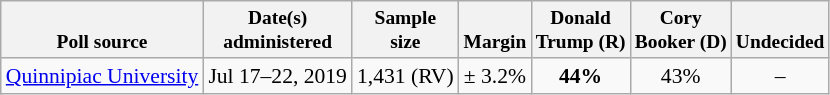<table class="wikitable" style="font-size:90%;text-align:center;">
<tr valign=bottom style="font-size:90%;">
<th>Poll source</th>
<th>Date(s)<br>administered</th>
<th>Sample<br>size</th>
<th>Margin<br></th>
<th>Donald<br>Trump (R)</th>
<th>Cory<br>Booker (D)</th>
<th>Undecided</th>
</tr>
<tr>
<td style="text-align:left;"><a href='#'>Quinnipiac University</a></td>
<td>Jul 17–22, 2019</td>
<td>1,431 (RV)</td>
<td>± 3.2%</td>
<td><strong>44%</strong></td>
<td>43%</td>
<td>–</td>
</tr>
</table>
